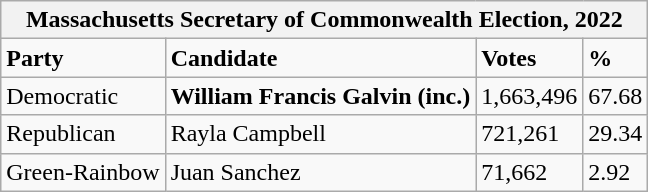<table class="wikitable">
<tr>
<th colspan="4">Massachusetts Secretary of Commonwealth Election, 2022</th>
</tr>
<tr>
<td><strong>Party</strong></td>
<td><strong>Candidate</strong></td>
<td><strong>Votes</strong></td>
<td><strong>%</strong></td>
</tr>
<tr>
<td>Democratic</td>
<td><strong>William Francis Galvin (inc.)</strong></td>
<td>1,663,496</td>
<td>67.68</td>
</tr>
<tr>
<td>Republican</td>
<td>Rayla Campbell</td>
<td>721,261</td>
<td>29.34</td>
</tr>
<tr>
<td>Green-Rainbow</td>
<td>Juan Sanchez</td>
<td>71,662</td>
<td>2.92</td>
</tr>
</table>
